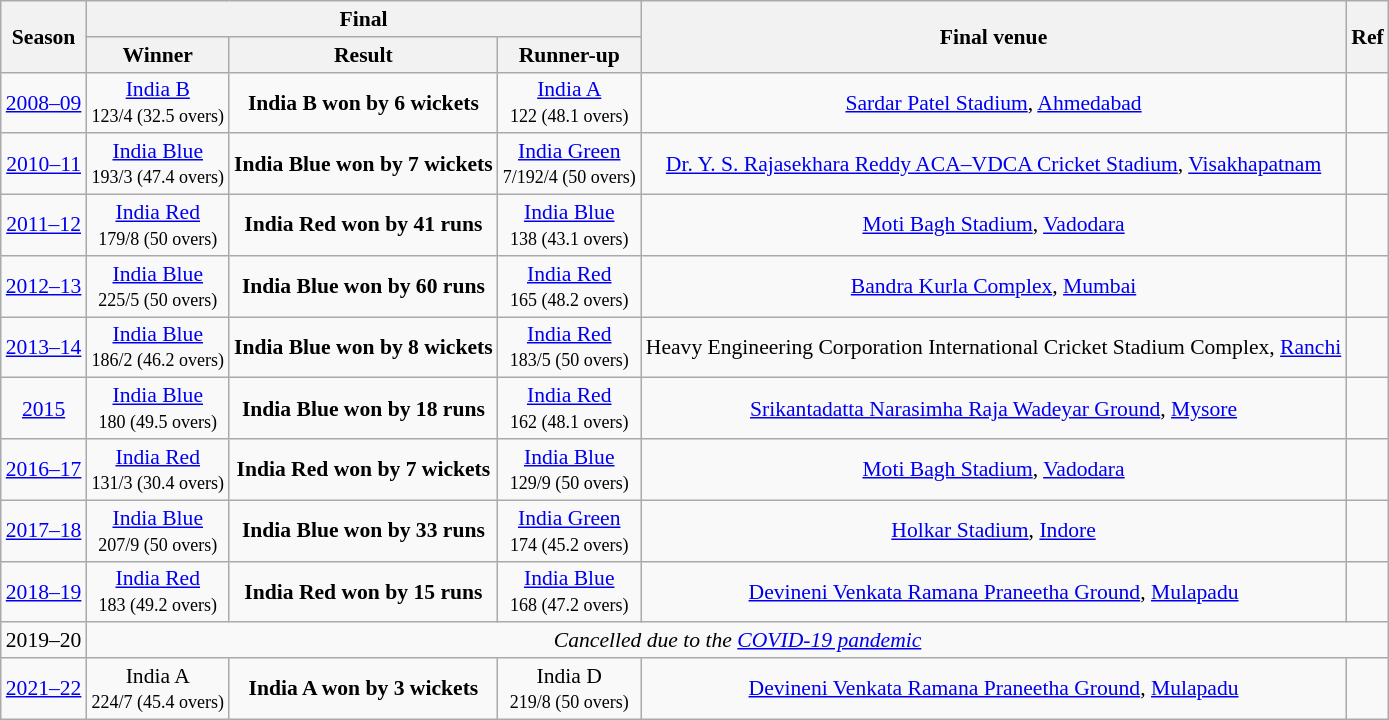<table class="wikitable" style="font-size:90%; text-align: center;">
<tr>
<th rowspan="2">Season</th>
<th colspan=3>Final</th>
<th rowspan="2">Final venue</th>
<th rowspan="2">Ref</th>
</tr>
<tr>
<th>Winner</th>
<th>Result</th>
<th>Runner-up</th>
</tr>
<tr>
<td><a href='#'>2008–09</a></td>
<td><a href='#'>India B</a><br><small>123/4 (32.5 overs)</small></td>
<td><strong>India B won by 6 wickets</strong><br></td>
<td><a href='#'>India A</a><br><small>122 (48.1 overs)</small></td>
<td><a href='#'>Sardar Patel Stadium</a>, <a href='#'>Ahmedabad</a></td>
<td></td>
</tr>
<tr>
<td><a href='#'>2010–11</a></td>
<td><a href='#'>India Blue</a><br><small>193/3 (47.4 overs)</small></td>
<td><strong>India Blue won by 7 wickets</strong><br></td>
<td><a href='#'>India Green</a><br><small>7/192/4 (50 overs)</small></td>
<td><a href='#'>Dr. Y. S. Rajasekhara Reddy ACA–VDCA Cricket Stadium</a>, <a href='#'>Visakhapatnam</a></td>
<td></td>
</tr>
<tr>
<td><a href='#'>2011–12</a></td>
<td><a href='#'>India Red</a><br><small>179/8 (50 overs)</small></td>
<td><strong>India Red won by 41 runs</strong><br></td>
<td><a href='#'>India Blue</a><br><small>138 (43.1 overs)</small></td>
<td><a href='#'>Moti Bagh Stadium</a>, <a href='#'>Vadodara</a></td>
<td></td>
</tr>
<tr>
<td><a href='#'>2012–13</a></td>
<td><a href='#'>India Blue</a><br><small>225/5 (50 overs)</small></td>
<td><strong>India Blue won by 60 runs</strong><br></td>
<td><a href='#'>India Red</a><br><small>165 (48.2 overs)</small></td>
<td><a href='#'>Bandra Kurla Complex</a>, <a href='#'>Mumbai</a></td>
<td></td>
</tr>
<tr>
<td><a href='#'>2013–14</a></td>
<td><a href='#'>India Blue</a><br><small>186/2 (46.2 overs)</small></td>
<td><strong>India Blue won by 8 wickets</strong><br></td>
<td><a href='#'>India Red</a><br><small>183/5 (50 overs)</small></td>
<td>Heavy Engineering Corporation International Cricket Stadium Complex, <a href='#'>Ranchi</a></td>
<td></td>
</tr>
<tr>
<td><a href='#'>2015</a></td>
<td><a href='#'>India Blue</a><br><small>180 (49.5 overs)</small></td>
<td><strong>India Blue won by 18 runs</strong><br></td>
<td><a href='#'>India Red</a><br><small>162 (48.1 overs)</small></td>
<td><a href='#'>Srikantadatta Narasimha Raja Wadeyar Ground</a>, <a href='#'>Mysore</a></td>
<td></td>
</tr>
<tr>
<td><a href='#'>2016–17</a></td>
<td><a href='#'>India Red</a><br><small>131/3 (30.4 overs)</small></td>
<td><strong>India Red won by 7 wickets</strong><br></td>
<td><a href='#'>India Blue</a><br><small>129/9 (50 overs)</small></td>
<td><a href='#'>Moti Bagh Stadium</a>, <a href='#'>Vadodara</a></td>
<td></td>
</tr>
<tr>
<td><a href='#'>2017–18</a></td>
<td><a href='#'>India Blue</a><br><small>207/9 (50 overs)</small></td>
<td><strong>India Blue won by 33 runs</strong><br></td>
<td><a href='#'>India Green</a><br><small>174 (45.2 overs)</small></td>
<td><a href='#'>Holkar Stadium</a>, <a href='#'>Indore</a></td>
<td></td>
</tr>
<tr>
<td><a href='#'>2018–19</a></td>
<td><a href='#'>India Red</a><br><small>183 (49.2 overs)</small></td>
<td><strong>India Red won by 15 runs</strong><br></td>
<td><a href='#'>India Blue</a><br><small>168 (47.2 overs)</small></td>
<td><a href='#'>Devineni Venkata Ramana Praneetha Ground</a>, <a href='#'>Mulapadu</a></td>
<td></td>
</tr>
<tr>
<td>2019–20</td>
<td colspan=5 align=center><em>Cancelled due to the <a href='#'>COVID-19 pandemic</a></em></td>
</tr>
<tr>
<td><a href='#'>2021–22</a></td>
<td>India A <br><small>224/7 (45.4 overs)</small></td>
<td><strong>India A won by 3 wickets</strong><br></td>
<td>India D <br><small>219/8 (50 overs)</small></td>
<td><a href='#'>Devineni Venkata Ramana Praneetha Ground</a>, <a href='#'>Mulapadu</a></td>
<td></td>
</tr>
</table>
